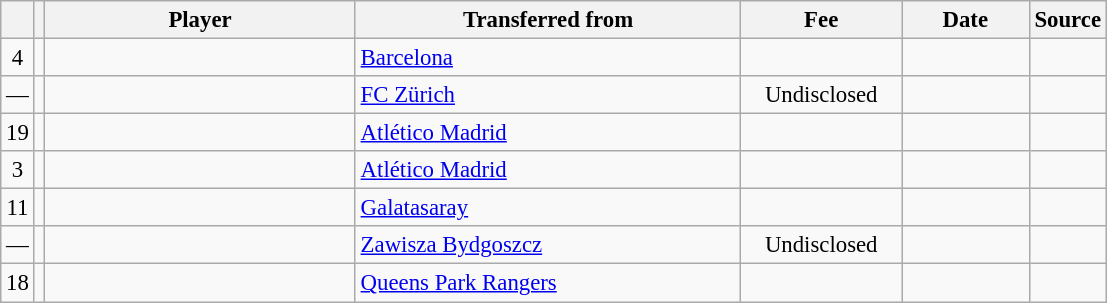<table class="wikitable plainrowheaders sortable" style="font-size:95%">
<tr>
<th></th>
<th></th>
<th scope="col" style="width:200px;">Player</th>
<th scope="col" style="width:250px;">Transferred from</th>
<th scope="col" style="width:100px;">Fee</th>
<th scope="col" style="width:78px;">Date</th>
<th>Source</th>
</tr>
<tr>
<td align=center>4</td>
<td align=center></td>
<td></td>
<td> <a href='#'>Barcelona</a></td>
<td align=center></td>
<td align=center></td>
<td align=center></td>
</tr>
<tr>
<td align=center>—</td>
<td align=center></td>
<td></td>
<td> <a href='#'>FC Zürich</a></td>
<td align=center>Undisclosed</td>
<td align=center></td>
<td align=center></td>
</tr>
<tr>
<td align=center>19</td>
<td align=center></td>
<td></td>
<td> <a href='#'>Atlético Madrid</a></td>
<td align=center></td>
<td align=center></td>
<td align=center></td>
</tr>
<tr>
<td align=center>3</td>
<td align=center></td>
<td></td>
<td> <a href='#'>Atlético Madrid</a></td>
<td align=center></td>
<td align=center></td>
<td align=center></td>
</tr>
<tr>
<td align=center>11</td>
<td align=center></td>
<td></td>
<td> <a href='#'>Galatasaray</a></td>
<td align=center></td>
<td align=center></td>
<td align=center></td>
</tr>
<tr>
<td align=center>—</td>
<td align=center></td>
<td></td>
<td> <a href='#'>Zawisza Bydgoszcz</a></td>
<td align=center>Undisclosed</td>
<td align=center></td>
<td align=center></td>
</tr>
<tr>
<td align=center>18</td>
<td align=center></td>
<td></td>
<td> <a href='#'>Queens Park Rangers</a></td>
<td align=center></td>
<td align=center></td>
<td align=center></td>
</tr>
</table>
